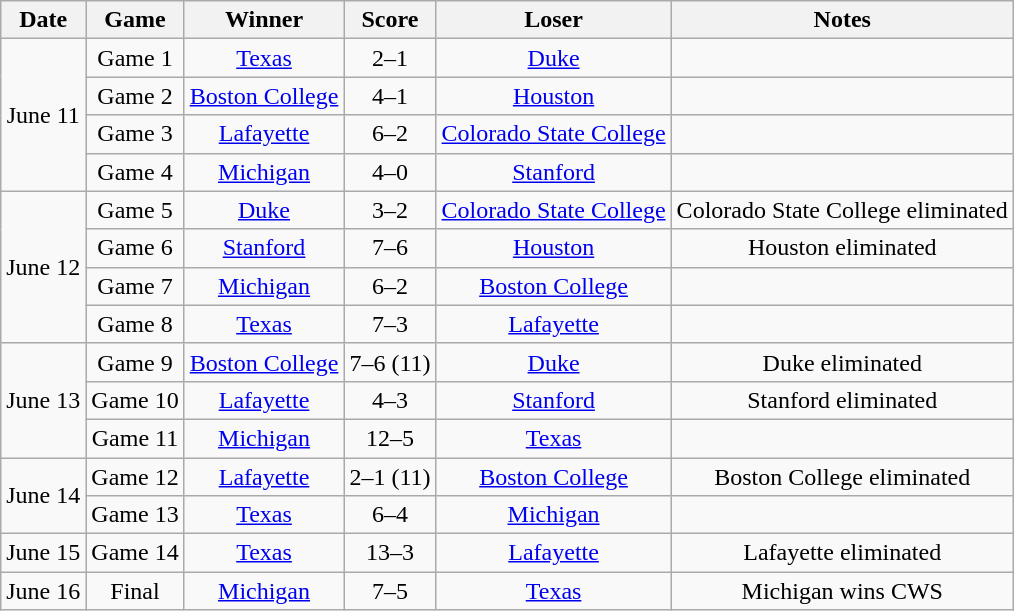<table class="wikitable">
<tr>
<th>Date</th>
<th>Game</th>
<th>Winner</th>
<th>Score</th>
<th>Loser</th>
<th>Notes</th>
</tr>
<tr align=center>
<td rowspan=4>June 11</td>
<td>Game 1</td>
<td><a href='#'>Texas</a></td>
<td>2–1</td>
<td><a href='#'>Duke</a></td>
<td></td>
</tr>
<tr align=center>
<td>Game 2</td>
<td><a href='#'>Boston College</a></td>
<td>4–1</td>
<td><a href='#'>Houston</a></td>
<td></td>
</tr>
<tr align=center>
<td>Game 3</td>
<td><a href='#'>Lafayette</a></td>
<td>6–2</td>
<td><a href='#'>Colorado State College</a></td>
<td></td>
</tr>
<tr align=center>
<td>Game 4</td>
<td><a href='#'>Michigan</a></td>
<td>4–0</td>
<td><a href='#'>Stanford</a></td>
<td></td>
</tr>
<tr align=center>
<td rowspan=4>June 12</td>
<td>Game 5</td>
<td><a href='#'>Duke</a></td>
<td>3–2</td>
<td><a href='#'>Colorado State College</a></td>
<td>Colorado State College eliminated</td>
</tr>
<tr align=center>
<td>Game 6</td>
<td><a href='#'>Stanford</a></td>
<td>7–6</td>
<td><a href='#'>Houston</a></td>
<td>Houston eliminated</td>
</tr>
<tr align=center>
<td>Game 7</td>
<td><a href='#'>Michigan</a></td>
<td>6–2</td>
<td><a href='#'>Boston College</a></td>
<td></td>
</tr>
<tr align=center>
<td>Game 8</td>
<td><a href='#'>Texas</a></td>
<td>7–3</td>
<td><a href='#'>Lafayette</a></td>
<td></td>
</tr>
<tr align=center>
<td rowspan=3>June 13</td>
<td>Game 9</td>
<td><a href='#'>Boston College</a></td>
<td>7–6 (11)</td>
<td><a href='#'>Duke</a></td>
<td>Duke eliminated</td>
</tr>
<tr align=center>
<td>Game 10</td>
<td><a href='#'>Lafayette</a></td>
<td>4–3</td>
<td><a href='#'>Stanford</a></td>
<td>Stanford eliminated</td>
</tr>
<tr align=center>
<td>Game 11</td>
<td><a href='#'>Michigan</a></td>
<td>12–5</td>
<td><a href='#'>Texas</a></td>
<td></td>
</tr>
<tr align=center>
<td rowspan=2>June 14</td>
<td>Game 12</td>
<td><a href='#'>Lafayette</a></td>
<td>2–1 (11)</td>
<td><a href='#'>Boston College</a></td>
<td>Boston College eliminated</td>
</tr>
<tr align=center>
<td>Game 13</td>
<td><a href='#'>Texas</a></td>
<td>6–4</td>
<td><a href='#'>Michigan</a></td>
<td></td>
</tr>
<tr align=center>
<td>June 15</td>
<td>Game 14</td>
<td><a href='#'>Texas</a></td>
<td>13–3</td>
<td><a href='#'>Lafayette</a></td>
<td>Lafayette eliminated</td>
</tr>
<tr align=center>
<td>June 16</td>
<td>Final</td>
<td><a href='#'>Michigan</a></td>
<td>7–5</td>
<td><a href='#'>Texas</a></td>
<td>Michigan wins CWS</td>
</tr>
</table>
